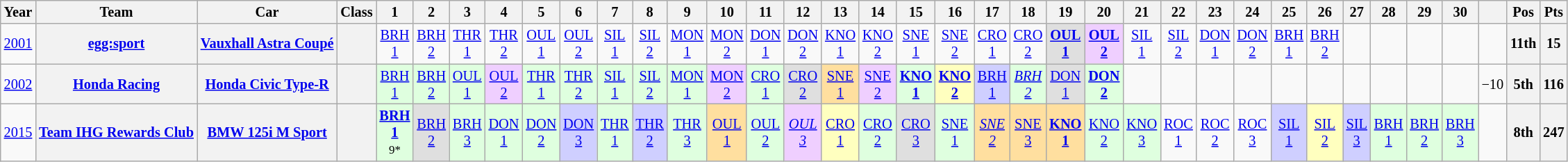<table class="wikitable" style="text-align:center; font-size:85%">
<tr>
<th>Year</th>
<th>Team</th>
<th>Car</th>
<th>Class</th>
<th>1</th>
<th>2</th>
<th>3</th>
<th>4</th>
<th>5</th>
<th>6</th>
<th>7</th>
<th>8</th>
<th>9</th>
<th>10</th>
<th>11</th>
<th>12</th>
<th>13</th>
<th>14</th>
<th>15</th>
<th>16</th>
<th>17</th>
<th>18</th>
<th>19</th>
<th>20</th>
<th>21</th>
<th>22</th>
<th>23</th>
<th>24</th>
<th>25</th>
<th>26</th>
<th>27</th>
<th>28</th>
<th>29</th>
<th>30</th>
<th></th>
<th>Pos</th>
<th>Pts</th>
</tr>
<tr>
<td><a href='#'>2001</a></td>
<th nowrap><a href='#'>egg:sport</a></th>
<th nowrap><a href='#'>Vauxhall Astra Coupé</a></th>
<th><span></span></th>
<td><a href='#'>BRH<br>1</a></td>
<td><a href='#'>BRH<br>2</a></td>
<td><a href='#'>THR<br>1</a></td>
<td><a href='#'>THR<br>2</a></td>
<td><a href='#'>OUL<br>1</a></td>
<td><a href='#'>OUL<br>2</a></td>
<td><a href='#'>SIL<br>1</a></td>
<td><a href='#'>SIL<br>2</a></td>
<td><a href='#'>MON<br>1</a></td>
<td><a href='#'>MON<br>2</a></td>
<td><a href='#'>DON<br>1</a></td>
<td><a href='#'>DON<br>2</a></td>
<td><a href='#'>KNO<br>1</a></td>
<td><a href='#'>KNO<br>2</a></td>
<td><a href='#'>SNE<br>1</a></td>
<td><a href='#'>SNE<br>2</a></td>
<td><a href='#'>CRO<br>1</a></td>
<td><a href='#'>CRO<br>2</a></td>
<td style="background:#DFDFDF;"><strong><a href='#'>OUL<br>1</a></strong><br></td>
<td style="background:#EFCFFF;"><strong><a href='#'>OUL<br>2</a></strong><br></td>
<td><a href='#'>SIL<br>1</a></td>
<td><a href='#'>SIL<br>2</a></td>
<td><a href='#'>DON<br>1</a></td>
<td><a href='#'>DON<br>2</a></td>
<td><a href='#'>BRH<br>1</a></td>
<td><a href='#'>BRH<br>2</a></td>
<td></td>
<td></td>
<td></td>
<td></td>
<td></td>
<th>11th</th>
<th>15</th>
</tr>
<tr>
<td><a href='#'>2002</a></td>
<th nowrap><a href='#'>Honda Racing</a></th>
<th nowrap><a href='#'>Honda Civic Type-R</a></th>
<th><span></span></th>
<td style="background:#DFFFDF;"><a href='#'>BRH<br>1</a><br></td>
<td style="background:#DFFFDF;"><a href='#'>BRH<br>2</a><br></td>
<td style="background:#DFFFDF;"><a href='#'>OUL<br>1</a><br></td>
<td style="background:#EFCFFF;"><a href='#'>OUL<br>2</a><br></td>
<td style="background:#DFFFDF;"><a href='#'>THR<br>1</a><br></td>
<td style="background:#DFFFDF;"><a href='#'>THR<br>2</a><br></td>
<td style="background:#DFFFDF;"><a href='#'>SIL<br>1</a><br></td>
<td style="background:#DFFFDF;"><a href='#'>SIL<br>2</a><br></td>
<td style="background:#DFFFDF;"><a href='#'>MON<br>1</a><br></td>
<td style="background:#EFCFFF;"><a href='#'>MON<br>2</a><br></td>
<td style="background:#DFFFDF;"><a href='#'>CRO<br>1</a><br></td>
<td style="background:#DFDFDF;"><a href='#'>CRO<br>2</a><br></td>
<td style="background:#FFDF9F;"><a href='#'>SNE<br>1</a><br></td>
<td style="background:#EFCFFF;"><a href='#'>SNE<br>2</a><br></td>
<td style="background:#DFFFDF;"><strong><a href='#'>KNO<br>1</a></strong><br></td>
<td style="background:#FFFFBF;"><strong><a href='#'>KNO<br>2</a></strong><br></td>
<td style="background:#CFCFFF;"><a href='#'>BRH<br>1</a><br></td>
<td style="background:#DFFFDF;"><em><a href='#'>BRH<br>2</a></em><br></td>
<td style="background:#DFDFDF;"><a href='#'>DON<br>1</a><br></td>
<td style="background:#DFFFDF;"><strong><a href='#'>DON<br>2</a></strong><br></td>
<td></td>
<td></td>
<td></td>
<td></td>
<td></td>
<td></td>
<td></td>
<td></td>
<td></td>
<td></td>
<td>−10</td>
<th>5th</th>
<th>116</th>
</tr>
<tr>
<td><a href='#'>2015</a></td>
<th nowrap><a href='#'>Team IHG Rewards Club</a></th>
<th nowrap><a href='#'>BMW 125i M Sport</a></th>
<th></th>
<td style="background:#DFFFDF;"><strong><a href='#'>BRH<br>1</a></strong><br><small>9*</small></td>
<td style="background:#DFDFDF;"><a href='#'>BRH<br>2</a><br></td>
<td style="background:#DFFFDF;"><a href='#'>BRH<br>3</a><br></td>
<td style="background:#DFFFDF;"><a href='#'>DON<br>1</a><br></td>
<td style="background:#DFFFDF;"><a href='#'>DON<br>2</a><br></td>
<td style="background:#CFCFFF;"><a href='#'>DON<br>3</a><br></td>
<td style="background:#DFFFDF;"><a href='#'>THR<br>1</a><br></td>
<td style="background:#CFCFFF;"><a href='#'>THR<br>2</a><br></td>
<td style="background:#DFFFDF;"><a href='#'>THR<br>3</a><br></td>
<td style="background:#FFDF9F;"><a href='#'>OUL<br>1</a><br></td>
<td style="background:#DFFFDF;"><a href='#'>OUL<br>2</a><br></td>
<td style="background:#EFCFFF;"><em><a href='#'>OUL<br>3</a></em><br></td>
<td style="background:#FFFFBF;"><a href='#'>CRO<br>1</a><br></td>
<td style="background:#DFFFDF;"><a href='#'>CRO<br>2</a><br></td>
<td style="background:#DFDFDF;"><a href='#'>CRO<br>3</a><br></td>
<td style="background:#DFFFDF;"><a href='#'>SNE<br>1</a><br></td>
<td style="background:#FFDF9F;"><em><a href='#'>SNE<br>2</a></em><br></td>
<td style="background:#FFDF9F;"><a href='#'>SNE<br>3</a><br></td>
<td style="background:#FFDF9F;"><strong><a href='#'>KNO<br>1</a></strong><br></td>
<td style="background:#DFFFDF;"><a href='#'>KNO<br>2</a><br></td>
<td style="background:#DFFFDF;"><a href='#'>KNO<br>3</a><br></td>
<td><a href='#'>ROC<br>1</a></td>
<td><a href='#'>ROC<br>2</a></td>
<td><a href='#'>ROC<br>3</a></td>
<td style="background:#CFCFFF;"><a href='#'>SIL<br>1</a><br></td>
<td style="background:#FFFFBF;"><a href='#'>SIL<br>2</a><br></td>
<td style="background:#CFCFFF;"><a href='#'>SIL<br>3</a><br></td>
<td style="background:#DFFFDF;"><a href='#'>BRH<br>1</a><br></td>
<td style="background:#DFFFDF;"><a href='#'>BRH<br>2</a><br></td>
<td style="background:#DFFFDF;"><a href='#'>BRH<br>3</a><br></td>
<td></td>
<th>8th</th>
<th>247</th>
</tr>
</table>
